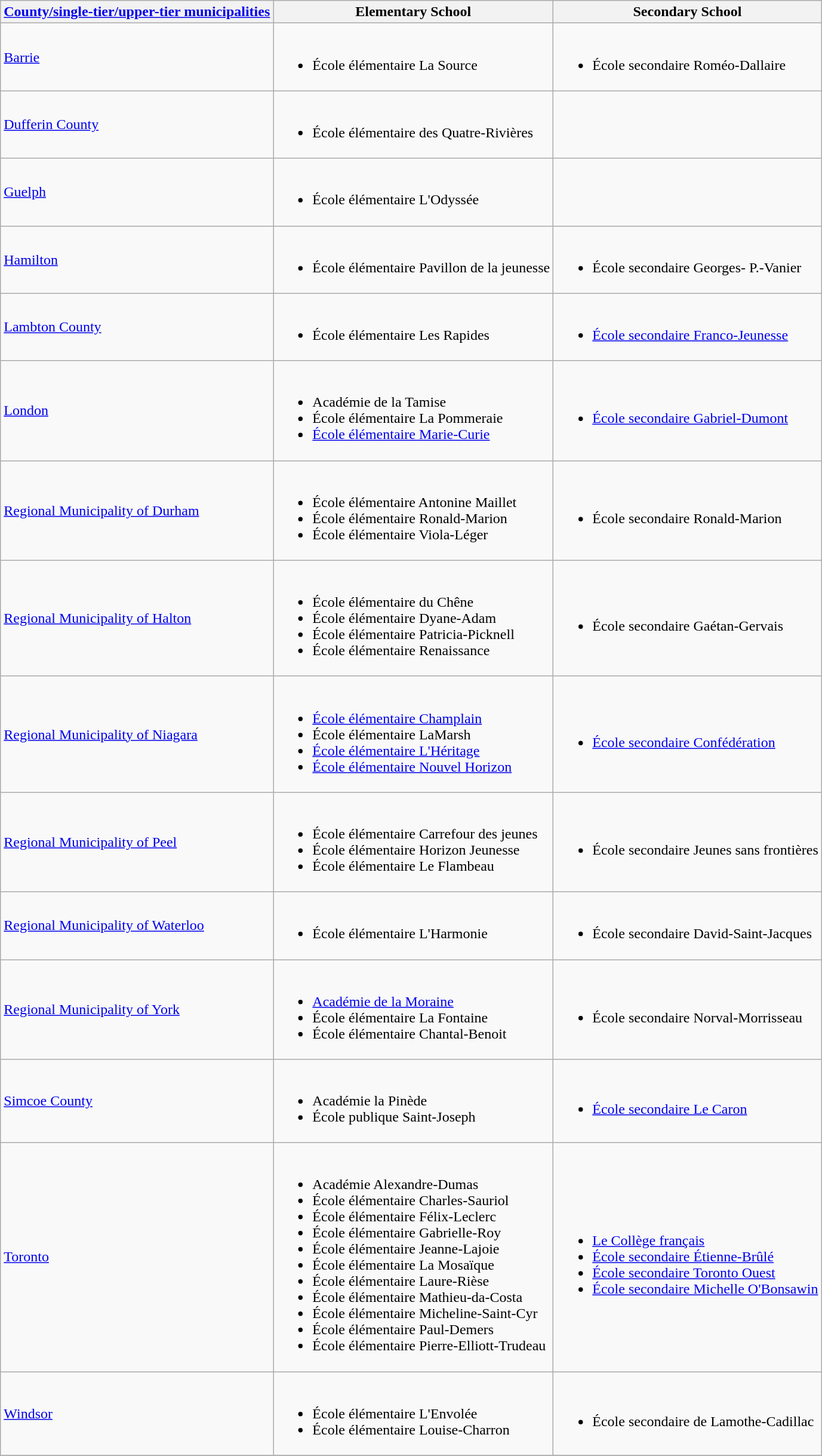<table class="wikitable sortable">
<tr>
<th><a href='#'>County/single-tier/upper-tier municipalities</a></th>
<th class="unsortable">Elementary School</th>
<th class="unsortable">Secondary School</th>
</tr>
<tr>
<td><a href='#'>Barrie</a></td>
<td><br><ul><li>École élémentaire La Source</li></ul></td>
<td><br><ul><li>École secondaire Roméo-Dallaire</li></ul></td>
</tr>
<tr>
<td><a href='#'>Dufferin County</a></td>
<td><br><ul><li>École élémentaire des Quatre-Rivières</li></ul></td>
<td></td>
</tr>
<tr>
<td><a href='#'>Guelph</a></td>
<td><br><ul><li>École élémentaire L'Odyssée</li></ul></td>
<td></td>
</tr>
<tr>
<td><a href='#'>Hamilton</a></td>
<td><br><ul><li>École élémentaire Pavillon de la jeunesse</li></ul></td>
<td><br><ul><li>École secondaire Georges- P.-Vanier</li></ul></td>
</tr>
<tr>
<td><a href='#'>Lambton County</a></td>
<td><br><ul><li>École élémentaire Les Rapides</li></ul></td>
<td><br><ul><li><a href='#'>École secondaire Franco-Jeunesse</a></li></ul></td>
</tr>
<tr>
<td><a href='#'>London</a></td>
<td><br><ul><li>Académie de la Tamise</li><li>École élémentaire La Pommeraie</li><li><a href='#'>École élémentaire Marie-Curie</a></li></ul></td>
<td><br><ul><li><a href='#'>École secondaire Gabriel-Dumont</a></li></ul></td>
</tr>
<tr>
<td><a href='#'>Regional Municipality of Durham</a></td>
<td><br><ul><li>École élémentaire Antonine Maillet</li><li>École élémentaire Ronald-Marion</li><li>École élémentaire Viola-Léger</li></ul></td>
<td><br><ul><li>École secondaire Ronald-Marion</li></ul></td>
</tr>
<tr>
<td><a href='#'>Regional Municipality of Halton</a></td>
<td><br><ul><li>École élémentaire du Chêne</li><li>École élémentaire Dyane-Adam</li><li>École élémentaire Patricia-Picknell</li><li>École élémentaire Renaissance</li></ul></td>
<td><br><ul><li>École secondaire Gaétan-Gervais</li></ul></td>
</tr>
<tr>
<td><a href='#'>Regional Municipality of Niagara</a></td>
<td><br><ul><li><a href='#'>École élémentaire Champlain</a></li><li>École élémentaire LaMarsh</li><li><a href='#'>École élémentaire L'Héritage</a></li><li><a href='#'>École élémentaire Nouvel Horizon</a></li></ul></td>
<td><br><ul><li><a href='#'>École secondaire Confédération</a></li></ul></td>
</tr>
<tr>
<td><a href='#'>Regional Municipality of Peel</a></td>
<td><br><ul><li>École élémentaire Carrefour des jeunes</li><li>École élémentaire Horizon Jeunesse</li><li>École élémentaire Le Flambeau</li></ul></td>
<td><br><ul><li>École secondaire Jeunes sans frontières</li></ul></td>
</tr>
<tr>
<td><a href='#'>Regional Municipality of Waterloo</a></td>
<td><br><ul><li>École élémentaire L'Harmonie</li></ul></td>
<td><br><ul><li>École secondaire David-Saint-Jacques</li></ul></td>
</tr>
<tr>
<td><a href='#'>Regional Municipality of York</a></td>
<td><br><ul><li><a href='#'>Académie de la Moraine</a></li><li>École élémentaire La Fontaine</li><li>École élémentaire Chantal-Benoit</li></ul></td>
<td><br><ul><li>École secondaire Norval-Morrisseau</li></ul></td>
</tr>
<tr>
<td><a href='#'>Simcoe County</a></td>
<td><br><ul><li>Académie la Pinède</li><li>École publique Saint-Joseph</li></ul></td>
<td><br><ul><li><a href='#'>École secondaire Le Caron</a></li></ul></td>
</tr>
<tr>
<td><a href='#'>Toronto</a></td>
<td><br><ul><li>Académie Alexandre-Dumas</li><li>École élémentaire Charles-Sauriol</li><li>École élémentaire Félix-Leclerc</li><li>École élémentaire Gabrielle-Roy</li><li>École élémentaire Jeanne-Lajoie</li><li>École élémentaire La Mosaïque</li><li>École élémentaire Laure-Rièse</li><li>École élémentaire Mathieu-da-Costa</li><li>École élémentaire Micheline-Saint-Cyr</li><li>École élémentaire Paul-Demers</li><li>École élémentaire Pierre-Elliott-Trudeau</li></ul></td>
<td><br><ul><li><a href='#'>Le Collège français</a></li><li><a href='#'>École secondaire Étienne-Brûlé</a></li><li><a href='#'>École secondaire Toronto Ouest</a></li><li><a href='#'>École secondaire Michelle O'Bonsawin</a></li></ul></td>
</tr>
<tr>
<td><a href='#'>Windsor</a></td>
<td><br><ul><li>École élémentaire L'Envolée</li><li>École élémentaire Louise-Charron</li></ul></td>
<td><br><ul><li>École secondaire de Lamothe-Cadillac</li></ul></td>
</tr>
<tr>
</tr>
</table>
